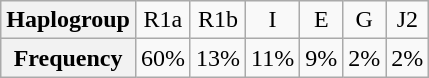<table class="wikitable" style="text-align:center">
<tr>
<th>Haplogroup</th>
<td>R1a</td>
<td>R1b</td>
<td>I</td>
<td>E</td>
<td>G</td>
<td>J2</td>
</tr>
<tr>
<th>Frequency</th>
<td>60%</td>
<td>13%</td>
<td>11%</td>
<td>9%</td>
<td>2%</td>
<td>2%</td>
</tr>
</table>
